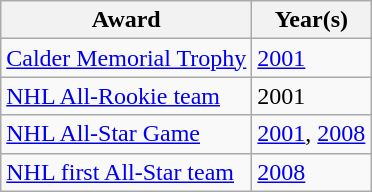<table class="wikitable">
<tr>
<th>Award</th>
<th>Year(s)</th>
</tr>
<tr>
<td><a href='#'>Calder Memorial Trophy</a></td>
<td><a href='#'>2001</a></td>
</tr>
<tr>
<td><a href='#'>NHL All-Rookie team</a></td>
<td>2001</td>
</tr>
<tr>
<td><a href='#'>NHL All-Star Game</a></td>
<td><a href='#'>2001</a>, <a href='#'>2008</a></td>
</tr>
<tr>
<td><a href='#'>NHL first All-Star team</a></td>
<td><a href='#'>2008</a></td>
</tr>
</table>
